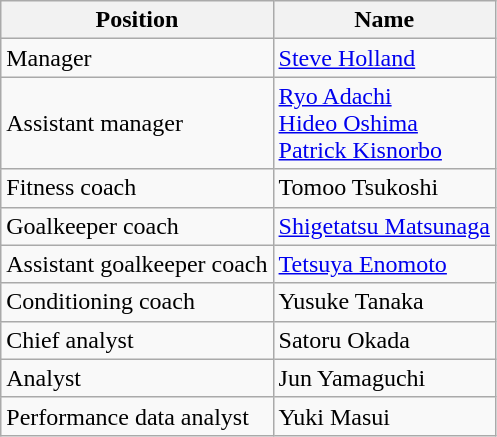<table class="wikitable">
<tr>
<th>Position</th>
<th>Name</th>
</tr>
<tr>
<td>Manager</td>
<td> <a href='#'>Steve Holland</a></td>
</tr>
<tr>
<td>Assistant manager</td>
<td> <a href='#'>Ryo Adachi</a> <br> <a href='#'>Hideo Oshima</a> <br> <a href='#'>Patrick Kisnorbo</a></td>
</tr>
<tr>
<td>Fitness coach</td>
<td> Tomoo Tsukoshi</td>
</tr>
<tr>
<td>Goalkeeper coach</td>
<td> <a href='#'>Shigetatsu Matsunaga</a></td>
</tr>
<tr>
<td>Assistant goalkeeper coach</td>
<td> <a href='#'>Tetsuya Enomoto</a></td>
</tr>
<tr>
<td>Conditioning coach</td>
<td> Yusuke Tanaka</td>
</tr>
<tr>
<td>Chief analyst</td>
<td> Satoru Okada</td>
</tr>
<tr>
<td>Analyst</td>
<td> Jun Yamaguchi</td>
</tr>
<tr>
<td>Performance data analyst</td>
<td> Yuki Masui</td>
</tr>
</table>
